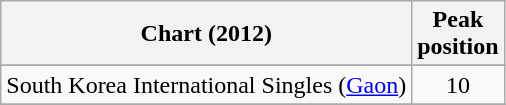<table class="wikitable sortable">
<tr>
<th>Chart (2012)</th>
<th>Peak<br>position</th>
</tr>
<tr>
</tr>
<tr>
</tr>
<tr>
</tr>
<tr>
</tr>
<tr>
<td>South Korea International Singles (<a href='#'>Gaon</a>)</td>
<td style="text-align:center;">10</td>
</tr>
<tr>
</tr>
</table>
